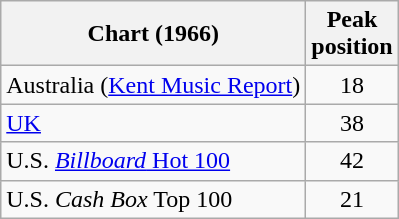<table class="wikitable sortable">
<tr>
<th align="left">Chart (1966)</th>
<th align="left">Peak<br>position</th>
</tr>
<tr>
<td>Australia (<a href='#'>Kent Music Report</a>)</td>
<td style="text-align:center;">18</td>
</tr>
<tr>
<td><a href='#'>UK</a></td>
<td style="text-align:center;">38</td>
</tr>
<tr>
<td>U.S. <a href='#'><em>Billboard</em> Hot 100</a></td>
<td style="text-align:center;">42</td>
</tr>
<tr>
<td>U.S. <em>Cash Box</em> Top 100</td>
<td style="text-align:center;">21</td>
</tr>
</table>
